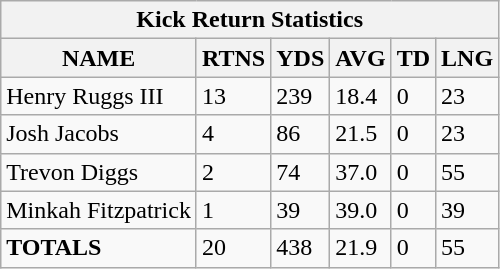<table class="wikitable sortable collapsible collapsed">
<tr>
<th colspan="8">Kick Return Statistics</th>
</tr>
<tr>
<th>NAME</th>
<th>RTNS</th>
<th>YDS</th>
<th>AVG</th>
<th>TD</th>
<th>LNG</th>
</tr>
<tr>
<td>Henry Ruggs III</td>
<td>13</td>
<td>239</td>
<td>18.4</td>
<td>0</td>
<td>23</td>
</tr>
<tr>
<td>Josh Jacobs</td>
<td>4</td>
<td>86</td>
<td>21.5</td>
<td>0</td>
<td>23</td>
</tr>
<tr>
<td>Trevon Diggs</td>
<td>2</td>
<td>74</td>
<td>37.0</td>
<td>0</td>
<td>55</td>
</tr>
<tr>
<td>Minkah Fitzpatrick</td>
<td>1</td>
<td>39</td>
<td>39.0</td>
<td>0</td>
<td>39</td>
</tr>
<tr>
<td><strong>TOTALS</strong></td>
<td>20</td>
<td>438</td>
<td>21.9</td>
<td>0</td>
<td>55</td>
</tr>
</table>
